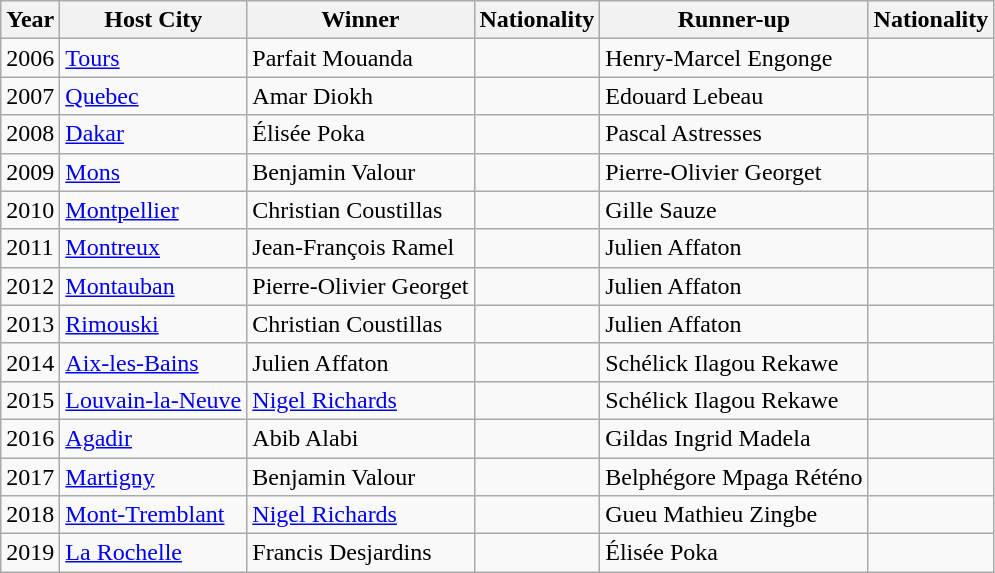<table class="sortable wikitable">
<tr>
<th>Year</th>
<th>Host City</th>
<th>Winner</th>
<th>Nationality</th>
<th>Runner-up</th>
<th>Nationality</th>
</tr>
<tr>
<td>2006</td>
<td> <a href='#'>Tours</a></td>
<td>Parfait Mouanda</td>
<td></td>
<td>Henry-Marcel Engonge</td>
<td></td>
</tr>
<tr>
<td>2007</td>
<td> <a href='#'>Quebec</a></td>
<td>Amar Diokh</td>
<td></td>
<td>Edouard Lebeau</td>
<td></td>
</tr>
<tr>
<td>2008</td>
<td> <a href='#'>Dakar</a></td>
<td>Élisée Poka</td>
<td></td>
<td>Pascal Astresses</td>
<td></td>
</tr>
<tr>
<td>2009</td>
<td> <a href='#'>Mons</a></td>
<td>Benjamin Valour</td>
<td></td>
<td>Pierre-Olivier Georget</td>
<td></td>
</tr>
<tr>
<td>2010</td>
<td> <a href='#'>Montpellier</a></td>
<td>Christian Coustillas</td>
<td></td>
<td>Gille Sauze</td>
<td></td>
</tr>
<tr>
<td>2011</td>
<td> <a href='#'>Montreux</a></td>
<td>Jean-François Ramel</td>
<td></td>
<td>Julien Affaton</td>
<td></td>
</tr>
<tr>
<td>2012</td>
<td> <a href='#'>Montauban</a></td>
<td>Pierre-Olivier Georget</td>
<td></td>
<td>Julien Affaton</td>
<td></td>
</tr>
<tr>
<td>2013</td>
<td> <a href='#'>Rimouski</a></td>
<td>Christian Coustillas</td>
<td></td>
<td>Julien Affaton</td>
<td></td>
</tr>
<tr>
<td>2014</td>
<td> <a href='#'>Aix-les-Bains</a></td>
<td>Julien Affaton</td>
<td></td>
<td>Schélick Ilagou Rekawe</td>
<td></td>
</tr>
<tr>
<td>2015</td>
<td> <a href='#'>Louvain-la-Neuve</a></td>
<td><a href='#'>Nigel Richards</a></td>
<td></td>
<td>Schélick Ilagou Rekawe</td>
<td></td>
</tr>
<tr>
<td>2016</td>
<td> <a href='#'>Agadir</a></td>
<td>Abib Alabi</td>
<td></td>
<td>Gildas Ingrid Madela</td>
<td></td>
</tr>
<tr>
<td>2017</td>
<td> <a href='#'>Martigny</a></td>
<td>Benjamin Valour</td>
<td></td>
<td>Belphégore Mpaga Réténo</td>
<td></td>
</tr>
<tr>
<td>2018</td>
<td> <a href='#'>Mont-Tremblant</a></td>
<td><a href='#'>Nigel Richards</a></td>
<td></td>
<td>Gueu Mathieu Zingbe</td>
<td></td>
</tr>
<tr>
<td>2019</td>
<td> <a href='#'>La Rochelle</a></td>
<td>Francis Desjardins</td>
<td></td>
<td>Élisée Poka</td>
<td></td>
</tr>
</table>
